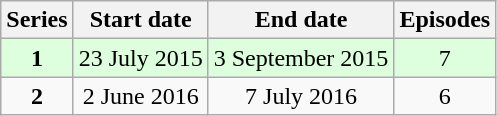<table class="wikitable" style="text-align:center;">
<tr>
<th>Series</th>
<th>Start date</th>
<th>End date</th>
<th>Episodes</th>
</tr>
<tr bgcolor="ddffdd">
<td><strong>1</strong></td>
<td>23 July 2015</td>
<td>3 September 2015</td>
<td>7</td>
</tr>
<tr>
<td><strong>2</strong></td>
<td>2 June 2016</td>
<td>7 July 2016</td>
<td>6</td>
</tr>
</table>
